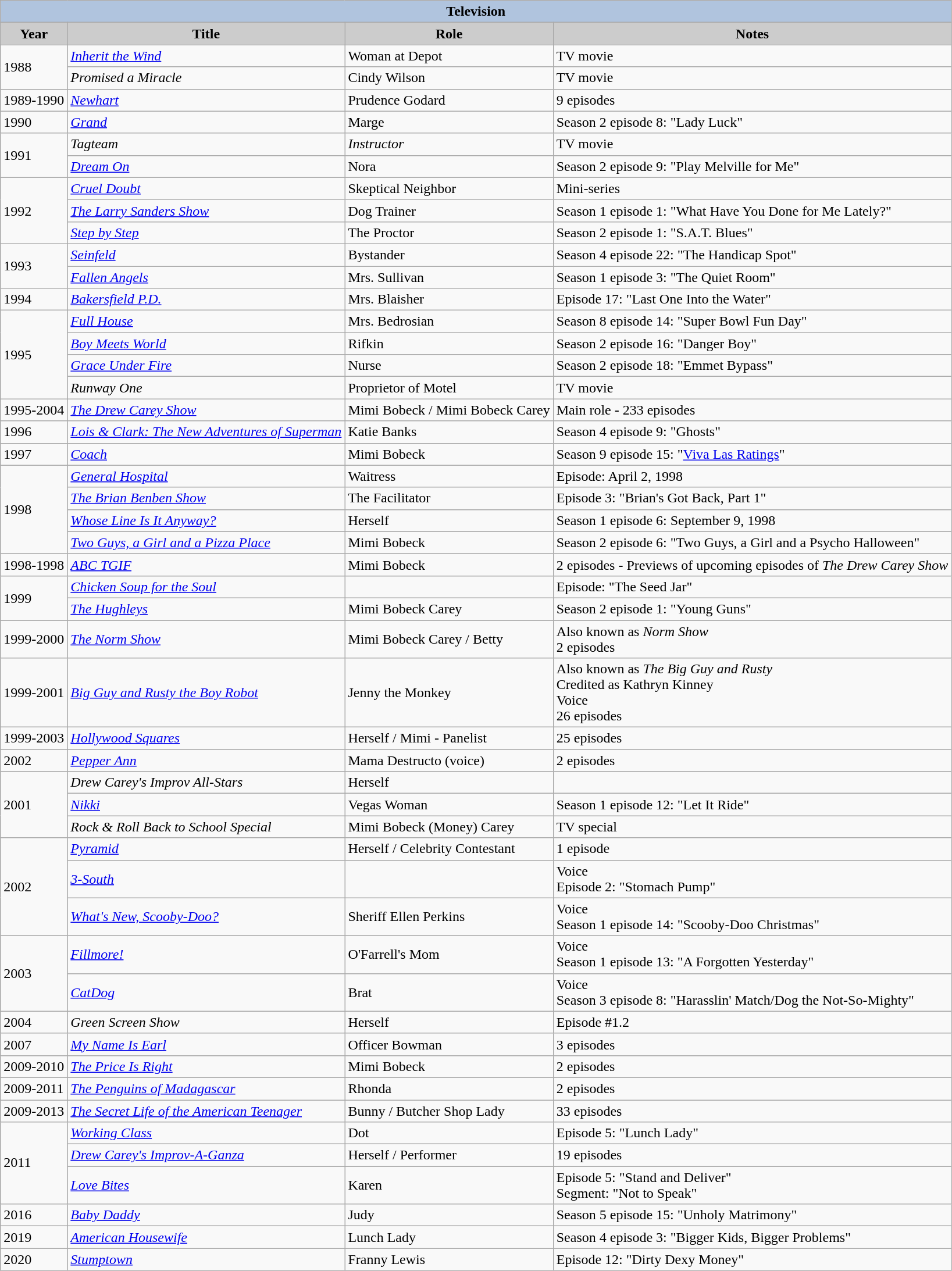<table class="wikitable">
<tr>
<th colspan=4 style="background:#B0C4DE;">Television</th>
</tr>
<tr>
<th style="background: #CCCCCC;">Year</th>
<th style="background: #CCCCCC;">Title</th>
<th style="background: #CCCCCC;">Role</th>
<th style="background: #CCCCCC;">Notes</th>
</tr>
<tr>
<td rowspan=2>1988</td>
<td><em><a href='#'>Inherit the Wind</a></em></td>
<td>Woman at Depot</td>
<td>TV movie</td>
</tr>
<tr>
<td><em>Promised a Miracle</em></td>
<td>Cindy Wilson</td>
<td>TV movie</td>
</tr>
<tr>
<td>1989-1990</td>
<td><em><a href='#'>Newhart</a></em></td>
<td>Prudence Godard</td>
<td>9 episodes</td>
</tr>
<tr>
<td>1990</td>
<td><em><a href='#'>Grand</a></em></td>
<td>Marge</td>
<td>Season 2 episode 8: "Lady Luck"</td>
</tr>
<tr>
<td rowspan=2>1991</td>
<td><em>Tagteam</em></td>
<td><em>Instructor</em></td>
<td>TV movie</td>
</tr>
<tr>
<td><em><a href='#'>Dream On</a></em></td>
<td>Nora</td>
<td>Season 2 episode 9: "Play Melville for Me"</td>
</tr>
<tr>
<td rowspan=3>1992</td>
<td><em><a href='#'>Cruel Doubt</a></em></td>
<td>Skeptical Neighbor</td>
<td>Mini-series</td>
</tr>
<tr>
<td><em><a href='#'>The Larry Sanders Show</a></em></td>
<td>Dog Trainer</td>
<td>Season 1 episode 1: "What Have You Done for Me Lately?"</td>
</tr>
<tr>
<td><em><a href='#'>Step by Step</a></em></td>
<td>The Proctor</td>
<td>Season 2 episode 1: "S.A.T. Blues"</td>
</tr>
<tr>
<td rowspan=2>1993</td>
<td><em><a href='#'>Seinfeld</a></em></td>
<td>Bystander</td>
<td>Season 4 episode 22: "The Handicap Spot"</td>
</tr>
<tr>
<td><em><a href='#'>Fallen Angels</a></em></td>
<td>Mrs. Sullivan</td>
<td>Season 1 episode 3: "The Quiet Room"</td>
</tr>
<tr>
<td>1994</td>
<td><em><a href='#'>Bakersfield P.D.</a></em></td>
<td>Mrs. Blaisher</td>
<td>Episode 17: "Last One Into the Water"</td>
</tr>
<tr>
<td rowspan=4>1995</td>
<td><em><a href='#'>Full House</a></em></td>
<td>Mrs. Bedrosian</td>
<td>Season 8 episode 14: "Super Bowl Fun Day"</td>
</tr>
<tr>
<td><em><a href='#'>Boy Meets World</a></em></td>
<td>Rifkin</td>
<td>Season 2 episode 16: "Danger Boy"</td>
</tr>
<tr>
<td><em><a href='#'>Grace Under Fire</a></em></td>
<td>Nurse</td>
<td>Season 2 episode 18: "Emmet Bypass"</td>
</tr>
<tr>
<td><em>Runway One</em></td>
<td>Proprietor of Motel</td>
<td>TV movie</td>
</tr>
<tr>
<td>1995-2004</td>
<td><em><a href='#'>The Drew Carey Show</a></em></td>
<td>Mimi Bobeck / Mimi Bobeck Carey</td>
<td>Main role - 233 episodes</td>
</tr>
<tr>
<td>1996</td>
<td><em><a href='#'>Lois & Clark: The New Adventures of Superman</a></em></td>
<td>Katie Banks</td>
<td>Season 4 episode 9: "Ghosts"</td>
</tr>
<tr>
<td>1997</td>
<td><em><a href='#'>Coach</a></em></td>
<td>Mimi Bobeck</td>
<td>Season 9 episode 15: "<a href='#'>Viva Las Ratings</a>"</td>
</tr>
<tr>
<td rowspan=4>1998</td>
<td><em><a href='#'>General Hospital</a></em></td>
<td>Waitress</td>
<td>Episode: April 2, 1998</td>
</tr>
<tr>
<td><em><a href='#'>The Brian Benben Show</a></em></td>
<td>The Facilitator</td>
<td>Episode 3: "Brian's Got Back, Part 1"</td>
</tr>
<tr>
<td><em><a href='#'>Whose Line Is It Anyway?</a></em></td>
<td>Herself</td>
<td>Season 1 episode 6: September 9, 1998</td>
</tr>
<tr>
<td><em><a href='#'>Two Guys, a Girl and a Pizza Place</a></em></td>
<td>Mimi Bobeck</td>
<td>Season 2 episode 6: "Two Guys, a Girl and a Psycho Halloween"</td>
</tr>
<tr>
<td>1998-1998</td>
<td><em><a href='#'>ABC TGIF</a></em></td>
<td>Mimi Bobeck</td>
<td>2 episodes - Previews of upcoming episodes of <em>The Drew Carey Show</em></td>
</tr>
<tr>
<td rowspan=2>1999</td>
<td><em><a href='#'>Chicken Soup for the Soul</a></em></td>
<td></td>
<td>Episode: "The Seed Jar"</td>
</tr>
<tr>
<td><em><a href='#'>The Hughleys</a></em></td>
<td>Mimi Bobeck Carey</td>
<td>Season 2 episode 1: "Young Guns"</td>
</tr>
<tr>
<td>1999-2000</td>
<td><em><a href='#'>The Norm Show</a></em></td>
<td>Mimi Bobeck Carey / Betty</td>
<td>Also known as <em>Norm Show</em><br> 2 episodes</td>
</tr>
<tr>
<td>1999-2001</td>
<td><em><a href='#'>Big Guy and Rusty the Boy Robot</a></em></td>
<td>Jenny the Monkey</td>
<td>Also known as <em>The Big Guy and Rusty</em><br> Credited as Kathryn Kinney<br> Voice<br> 26 episodes</td>
</tr>
<tr>
<td>1999-2003</td>
<td><em><a href='#'>Hollywood Squares</a></em></td>
<td>Herself / Mimi - Panelist</td>
<td>25 episodes</td>
</tr>
<tr>
<td>2002</td>
<td><em><a href='#'>Pepper Ann</a></em></td>
<td>Mama Destructo (voice)</td>
<td>2 episodes</td>
</tr>
<tr>
<td rowspan=3>2001</td>
<td><em>Drew Carey's Improv All-Stars</em></td>
<td>Herself</td>
<td></td>
</tr>
<tr>
<td><em><a href='#'>Nikki</a></em></td>
<td>Vegas Woman</td>
<td>Season 1 episode 12: "Let It Ride"</td>
</tr>
<tr>
<td><em>Rock & Roll Back to School Special</em></td>
<td>Mimi Bobeck (Money) Carey</td>
<td>TV special</td>
</tr>
<tr>
<td rowspan=3>2002</td>
<td><em><a href='#'>Pyramid</a></em></td>
<td>Herself / Celebrity Contestant</td>
<td>1 episode</td>
</tr>
<tr>
<td><em><a href='#'>3-South</a></em></td>
<td></td>
<td>Voice<br> Episode 2: "Stomach Pump"</td>
</tr>
<tr>
<td><em><a href='#'>What's New, Scooby-Doo?</a></em></td>
<td>Sheriff Ellen Perkins</td>
<td>Voice<br> Season 1 episode 14: "Scooby-Doo Christmas"</td>
</tr>
<tr>
<td rowspan=2>2003</td>
<td><em><a href='#'>Fillmore!</a></em></td>
<td>O'Farrell's Mom</td>
<td>Voice<br> Season 1 episode 13: "A Forgotten Yesterday"</td>
</tr>
<tr>
<td><em><a href='#'>CatDog</a></em></td>
<td>Brat</td>
<td>Voice<br> Season 3 episode 8: "Harasslin' Match/Dog the Not-So-Mighty"</td>
</tr>
<tr>
<td>2004</td>
<td><em>Green Screen Show</em></td>
<td>Herself</td>
<td>Episode #1.2</td>
</tr>
<tr>
<td>2007</td>
<td><em><a href='#'>My Name Is Earl</a></em></td>
<td>Officer Bowman</td>
<td>3 episodes</td>
</tr>
<tr>
<td>2009-2010</td>
<td><em><a href='#'>The Price Is Right</a></em></td>
<td>Mimi Bobeck</td>
<td>2 episodes</td>
</tr>
<tr>
<td>2009-2011</td>
<td><em><a href='#'>The Penguins of Madagascar</a></em></td>
<td>Rhonda</td>
<td>2 episodes</td>
</tr>
<tr>
<td>2009-2013</td>
<td><em><a href='#'>The Secret Life of the American Teenager</a></em></td>
<td>Bunny / Butcher Shop Lady</td>
<td>33 episodes</td>
</tr>
<tr>
<td rowspan=3>2011</td>
<td><em><a href='#'>Working Class</a></em></td>
<td>Dot</td>
<td>Episode 5: "Lunch Lady"</td>
</tr>
<tr>
<td><em><a href='#'>Drew Carey's Improv-A-Ganza</a></em></td>
<td>Herself / Performer</td>
<td>19 episodes</td>
</tr>
<tr>
<td><em><a href='#'>Love Bites</a></em></td>
<td>Karen</td>
<td>Episode 5: "Stand and Deliver"<br> Segment: "Not to Speak"</td>
</tr>
<tr>
<td>2016</td>
<td><em><a href='#'>Baby Daddy</a></em></td>
<td>Judy</td>
<td>Season 5 episode 15: "Unholy Matrimony"</td>
</tr>
<tr>
<td>2019</td>
<td><em><a href='#'>American Housewife</a></em></td>
<td>Lunch Lady</td>
<td>Season 4 episode 3: "Bigger Kids, Bigger Problems"</td>
</tr>
<tr>
<td>2020</td>
<td><em><a href='#'>Stumptown</a></em></td>
<td>Franny Lewis</td>
<td>Episode 12: "Dirty Dexy Money"</td>
</tr>
</table>
